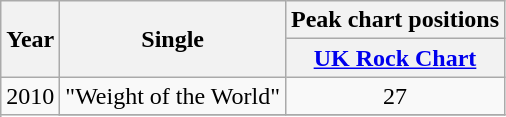<table class="wikitable">
<tr>
<th rowspan="2">Year</th>
<th rowspan="2">Single</th>
<th colspan="3">Peak chart positions</th>
</tr>
<tr>
<th><a href='#'>UK Rock Chart</a></th>
</tr>
<tr>
<td rowspan="2">2010</td>
<td>"Weight of the World"</td>
<td align="center">27</td>
</tr>
<tr>
</tr>
</table>
